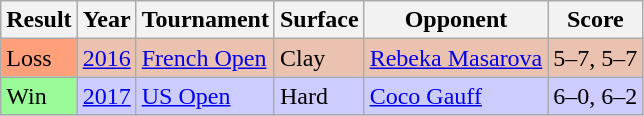<table class=" sortable wikitable">
<tr>
<th>Result</th>
<th>Year</th>
<th>Tournament</th>
<th>Surface</th>
<th>Opponent</th>
<th class="unsortable">Score</th>
</tr>
<tr style="background:#ebc2af;">
<td style="background:#ffa07a;">Loss</td>
<td><a href='#'>2016</a></td>
<td><a href='#'>French Open</a></td>
<td>Clay</td>
<td> <a href='#'>Rebeka Masarova</a></td>
<td>5–7, 5–7</td>
</tr>
<tr bgcolor=CCCCFF>
<td style="background:#98fb98;">Win</td>
<td><a href='#'>2017</a></td>
<td><a href='#'>US Open</a></td>
<td>Hard</td>
<td> <a href='#'>Coco Gauff</a></td>
<td>6–0, 6–2</td>
</tr>
</table>
